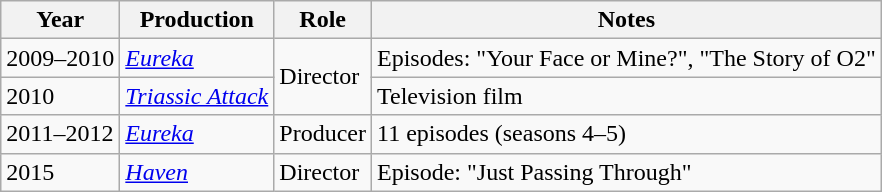<table class="wikitable">
<tr>
<th>Year</th>
<th>Production</th>
<th>Role</th>
<th>Notes</th>
</tr>
<tr>
<td>2009–2010</td>
<td><em><a href='#'>Eureka</a></em></td>
<td rowspan="2">Director</td>
<td>Episodes: "Your Face or Mine?", "The Story of O2"</td>
</tr>
<tr>
<td>2010</td>
<td><em><a href='#'>Triassic Attack</a></em></td>
<td>Television film</td>
</tr>
<tr>
<td>2011–2012</td>
<td><em><a href='#'>Eureka</a></em></td>
<td>Producer</td>
<td>11 episodes (seasons 4–5)</td>
</tr>
<tr>
<td>2015</td>
<td><em><a href='#'>Haven</a></em></td>
<td>Director</td>
<td>Episode: "Just Passing Through"</td>
</tr>
</table>
